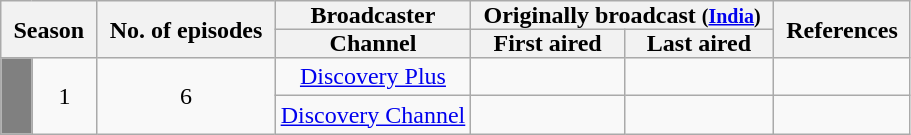<table class="wikitable" style="text-align:center">
<tr>
<th colspan="2" rowspan="2" style="padding: 0 8px">Season</th>
<th colspan="2" rowspan="2" style="padding: 0 8px">No. of episodes</th>
<th colspan="1" style="padding: 0 8px">Broadcaster</th>
<th colspan="2" style="padding: 0 8px">Originally broadcast <small>(<a href='#'>India</a>)</small></th>
<th colspan="2" rowspan="2" style="padding: 0 8px">References</th>
</tr>
<tr>
<th style="padding: 0 8px">Channel</th>
<th style="padding: 0 8px">First aired</th>
<th style="padding: 0 8px">Last aired</th>
</tr>
<tr>
<td rowspan="2" style="background:grey"></td>
<td rowspan="2" align="center">1</td>
<td colspan="2" rowspan="2" align="center">6</td>
<td align="center"><a href='#'>Discovery Plus</a></td>
<td align="center"></td>
<td align="center"></td>
<td align="center"></td>
</tr>
<tr>
<td align="center"><a href='#'>Discovery Channel</a></td>
<td align="center"></td>
<td align="center"></td>
</tr>
</table>
